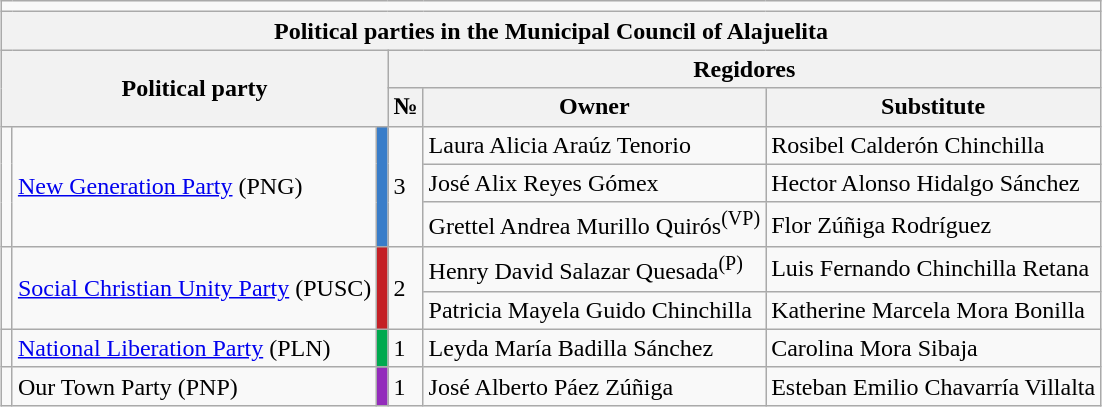<table class="wikitable" border="1" style="margin:auto;">
<tr>
<td colspan="6"></td>
</tr>
<tr>
<th colspan="6"><strong>Political parties in the Municipal Council of Alajuelita</strong></th>
</tr>
<tr ---->
<th colspan="3" rowspan="2">Political party</th>
<th colspan="3">Regidores</th>
</tr>
<tr>
<th>№</th>
<th>Owner</th>
<th>Substitute</th>
</tr>
<tr>
<td rowspan="3"></td>
<td rowspan="3"><a href='#'>New Generation Party</a> (PNG)</td>
<td rowspan="3" bgcolor="#397DC9"></td>
<td rowspan="3">3</td>
<td>Laura Alicia Araúz Tenorio</td>
<td>Rosibel Calderón Chinchilla</td>
</tr>
<tr>
<td>José Alix Reyes Gómex</td>
<td>Hector Alonso Hidalgo Sánchez</td>
</tr>
<tr>
<td>Grettel Andrea Murillo Quirós<sup>(VP)</sup></td>
<td>Flor Zúñiga Rodríguez</td>
</tr>
<tr ---->
<td rowspan="2"></td>
<td rowspan="2"><a href='#'>Social Christian Unity Party</a> (PUSC)</td>
<td rowspan="2" bgcolor="#C42026"></td>
<td rowspan="2">2</td>
<td>Henry David Salazar Quesada<sup>(P)</sup></td>
<td>Luis Fernando Chinchilla Retana</td>
</tr>
<tr>
<td>Patricia Mayela Guido Chinchilla</td>
<td>Katherine Marcela Mora Bonilla</td>
</tr>
<tr>
<td></td>
<td><a href='#'>National Liberation Party</a> (PLN)</td>
<td bgcolor="#00A94F"></td>
<td>1</td>
<td>Leyda María Badilla Sánchez</td>
<td>Carolina Mora Sibaja</td>
</tr>
<tr>
<td></td>
<td>Our Town Party (PNP)</td>
<td bgcolor="#932CBB"></td>
<td>1</td>
<td>José Alberto Páez Zúñiga</td>
<td>Esteban Emilio Chavarría Villalta</td>
</tr>
</table>
